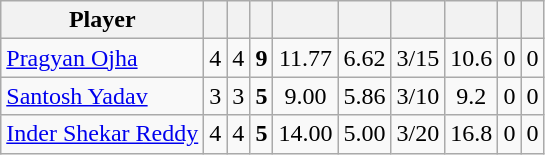<table class="wikitable sortable" style="text-align: center;">
<tr>
<th class="unsortable">Player</th>
<th></th>
<th></th>
<th></th>
<th></th>
<th></th>
<th></th>
<th></th>
<th></th>
<th></th>
</tr>
<tr>
<td style="text-align:left"><a href='#'>Pragyan Ojha</a></td>
<td style="text-align:left">4</td>
<td>4</td>
<td><strong>9</strong></td>
<td>11.77</td>
<td>6.62</td>
<td>3/15</td>
<td>10.6</td>
<td>0</td>
<td>0</td>
</tr>
<tr>
<td style="text-align:left"><a href='#'>Santosh Yadav</a></td>
<td style="text-align:left">3</td>
<td>3</td>
<td><strong>5</strong></td>
<td>9.00</td>
<td>5.86</td>
<td>3/10</td>
<td>9.2</td>
<td>0</td>
<td>0</td>
</tr>
<tr>
<td style="text-align:left"><a href='#'>Inder Shekar Reddy</a></td>
<td style="text-align:left">4</td>
<td>4</td>
<td><strong>5</strong></td>
<td>14.00</td>
<td>5.00</td>
<td>3/20</td>
<td>16.8</td>
<td>0</td>
<td>0</td>
</tr>
</table>
